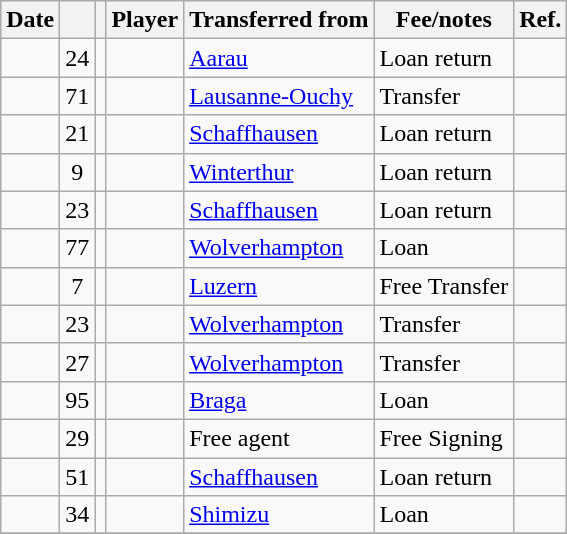<table class="wikitable plainrowheaders sortable">
<tr>
<th scope=col>Date</th>
<th></th>
<th></th>
<th scope=col>Player</th>
<th>Transferred from</th>
<th !scope=col>Fee/notes</th>
<th scope=col>Ref.</th>
</tr>
<tr>
<td></td>
<td style="text-align:center">24</td>
<td style="text-align:center"></td>
<td></td>
<td> <a href='#'>Aarau</a></td>
<td>Loan return</td>
<td></td>
</tr>
<tr>
<td></td>
<td style="text-align:center">71</td>
<td style="text-align:center"></td>
<td></td>
<td> <a href='#'>Lausanne-Ouchy</a></td>
<td>Transfer</td>
<td></td>
</tr>
<tr>
<td></td>
<td style="text-align:center">21</td>
<td style="text-align:center"></td>
<td></td>
<td> <a href='#'>Schaffhausen</a></td>
<td>Loan return</td>
<td></td>
</tr>
<tr>
<td></td>
<td style="text-align:center">9</td>
<td style="text-align:center"></td>
<td></td>
<td> <a href='#'>Winterthur</a></td>
<td>Loan return</td>
<td></td>
</tr>
<tr>
<td></td>
<td style="text-align:center">23</td>
<td style="text-align:center"></td>
<td></td>
<td> <a href='#'>Schaffhausen</a></td>
<td>Loan return</td>
<td></td>
</tr>
<tr>
<td></td>
<td style="text-align:center">77</td>
<td style="text-align:center"></td>
<td></td>
<td> <a href='#'>Wolverhampton</a></td>
<td>Loan</td>
<td></td>
</tr>
<tr>
<td></td>
<td style="text-align:center">7</td>
<td style="text-align:center"></td>
<td></td>
<td> <a href='#'>Luzern</a></td>
<td>Free Transfer</td>
<td></td>
</tr>
<tr>
<td></td>
<td style="text-align:center">23</td>
<td style="text-align:center"></td>
<td></td>
<td> <a href='#'>Wolverhampton</a></td>
<td>Transfer</td>
<td></td>
</tr>
<tr>
<td></td>
<td style="text-align:center">27</td>
<td style="text-align:center"></td>
<td></td>
<td> <a href='#'>Wolverhampton</a></td>
<td>Transfer</td>
<td></td>
</tr>
<tr>
<td></td>
<td style="text-align:center">95</td>
<td style="text-align:center"></td>
<td></td>
<td> <a href='#'>Braga</a></td>
<td>Loan</td>
<td></td>
</tr>
<tr>
<td></td>
<td style="text-align:center">29</td>
<td style="text-align:center"></td>
<td></td>
<td> Free agent</td>
<td>Free Signing</td>
<td></td>
</tr>
<tr>
<td></td>
<td style="text-align:center">51</td>
<td style="text-align:center"></td>
<td></td>
<td> <a href='#'>Schaffhausen</a></td>
<td>Loan return</td>
<td></td>
</tr>
<tr>
<td></td>
<td style="text-align:center">34</td>
<td style="text-align:center"></td>
<td></td>
<td> <a href='#'>Shimizu</a></td>
<td>Loan</td>
<td></td>
</tr>
<tr>
</tr>
</table>
